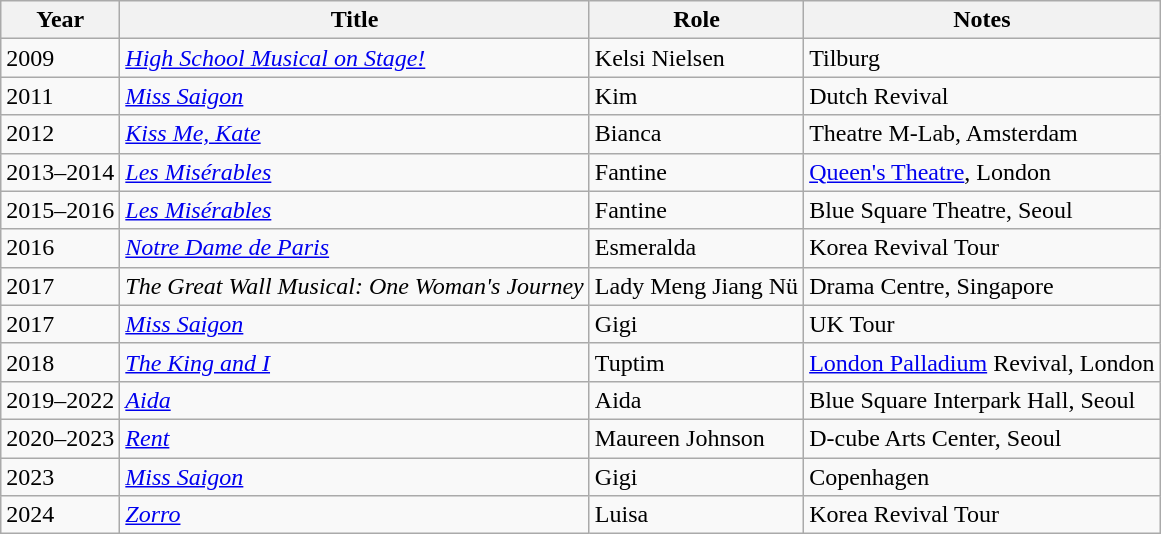<table class="wikitable sortable">
<tr>
<th>Year</th>
<th>Title</th>
<th>Role</th>
<th class="unsortable">Notes</th>
</tr>
<tr>
<td>2009</td>
<td><em><a href='#'>High School Musical on Stage!</a></em></td>
<td>Kelsi Nielsen</td>
<td>Tilburg</td>
</tr>
<tr>
<td>2011</td>
<td><em><a href='#'>Miss Saigon</a></em></td>
<td>Kim</td>
<td>Dutch Revival</td>
</tr>
<tr>
<td>2012</td>
<td><em><a href='#'>Kiss Me, Kate</a></em></td>
<td>Bianca</td>
<td>Theatre M-Lab, Amsterdam</td>
</tr>
<tr>
<td>2013–2014</td>
<td><em><a href='#'>Les Misérables</a></em></td>
<td>Fantine</td>
<td><a href='#'>Queen's Theatre</a>, London</td>
</tr>
<tr>
<td>2015–2016</td>
<td><em><a href='#'>Les Misérables</a></em></td>
<td>Fantine</td>
<td>Blue Square Theatre, Seoul</td>
</tr>
<tr>
<td>2016</td>
<td><em><a href='#'>Notre Dame de Paris</a></em></td>
<td>Esmeralda</td>
<td>Korea Revival Tour</td>
</tr>
<tr>
<td>2017</td>
<td><em>The Great Wall Musical: One Woman's Journey</em></td>
<td>Lady Meng Jiang Nü</td>
<td>Drama Centre, Singapore</td>
</tr>
<tr>
<td>2017</td>
<td><em><a href='#'>Miss Saigon</a></em></td>
<td>Gigi</td>
<td>UK Tour</td>
</tr>
<tr>
<td>2018</td>
<td><em><a href='#'>The King and I</a></em></td>
<td>Tuptim</td>
<td><a href='#'>London Palladium</a> Revival, London</td>
</tr>
<tr>
<td>2019–2022</td>
<td><em><a href='#'>Aida</a></em></td>
<td>Aida</td>
<td>Blue Square Interpark Hall, Seoul</td>
</tr>
<tr>
<td>2020–2023</td>
<td><a href='#'><em>Rent</em></a></td>
<td>Maureen Johnson</td>
<td>D-cube Arts Center, Seoul</td>
</tr>
<tr>
<td>2023</td>
<td><em><a href='#'>Miss Saigon</a></em></td>
<td>Gigi</td>
<td>Copenhagen</td>
</tr>
<tr>
<td>2024</td>
<td><em><a href='#'>Zorro</a></em></td>
<td>Luisa</td>
<td>Korea Revival Tour</td>
</tr>
</table>
